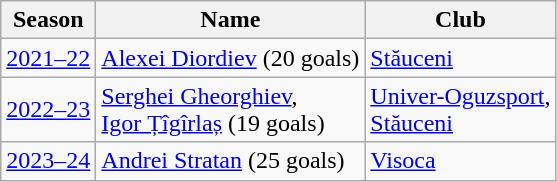<table class="wikitable">
<tr>
<th>Season</th>
<th>Name</th>
<th>Club</th>
</tr>
<tr>
<td><a href='#'>2021–22</a></td>
<td><a href='#'>Alexei Diordiev</a> (20 goals)</td>
<td><a href='#'>Stăuceni</a></td>
</tr>
<tr>
<td><a href='#'>2022–23</a></td>
<td><a href='#'>Serghei Gheorghiev</a>, <br><a href='#'>Igor Țîgîrlaș</a> (19 goals)</td>
<td><a href='#'>Univer-Oguzsport</a>, <br><a href='#'>Stăuceni</a></td>
</tr>
<tr>
<td><a href='#'>2023–24</a></td>
<td><a href='#'>Andrei Stratan</a> (25 goals)</td>
<td><a href='#'>Visoca</a></td>
</tr>
</table>
